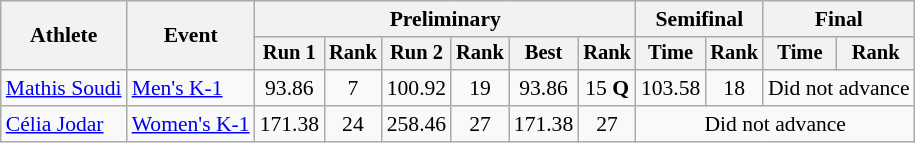<table class="wikitable" style="font-size:90%">
<tr>
<th rowspan=2>Athlete</th>
<th rowspan=2>Event</th>
<th colspan=6>Preliminary</th>
<th colspan=2>Semifinal</th>
<th colspan=2>Final</th>
</tr>
<tr style="font-size:95%">
<th>Run 1</th>
<th>Rank</th>
<th>Run 2</th>
<th>Rank</th>
<th>Best</th>
<th>Rank</th>
<th>Time</th>
<th>Rank</th>
<th>Time</th>
<th>Rank</th>
</tr>
<tr align=center>
<td align=left><a href='#'>Mathis Soudi</a></td>
<td align=left><a href='#'>Men's K-1</a></td>
<td>93.86</td>
<td>7</td>
<td>100.92</td>
<td>19</td>
<td>93.86</td>
<td>15 <strong>Q</strong></td>
<td>103.58</td>
<td>18</td>
<td colspan=2>Did not advance</td>
</tr>
<tr align=center>
<td align=left><a href='#'>Célia Jodar</a></td>
<td align=left><a href='#'>Women's K-1</a></td>
<td>171.38</td>
<td>24</td>
<td>258.46</td>
<td>27</td>
<td>171.38</td>
<td>27</td>
<td colspan=4>Did not advance</td>
</tr>
</table>
